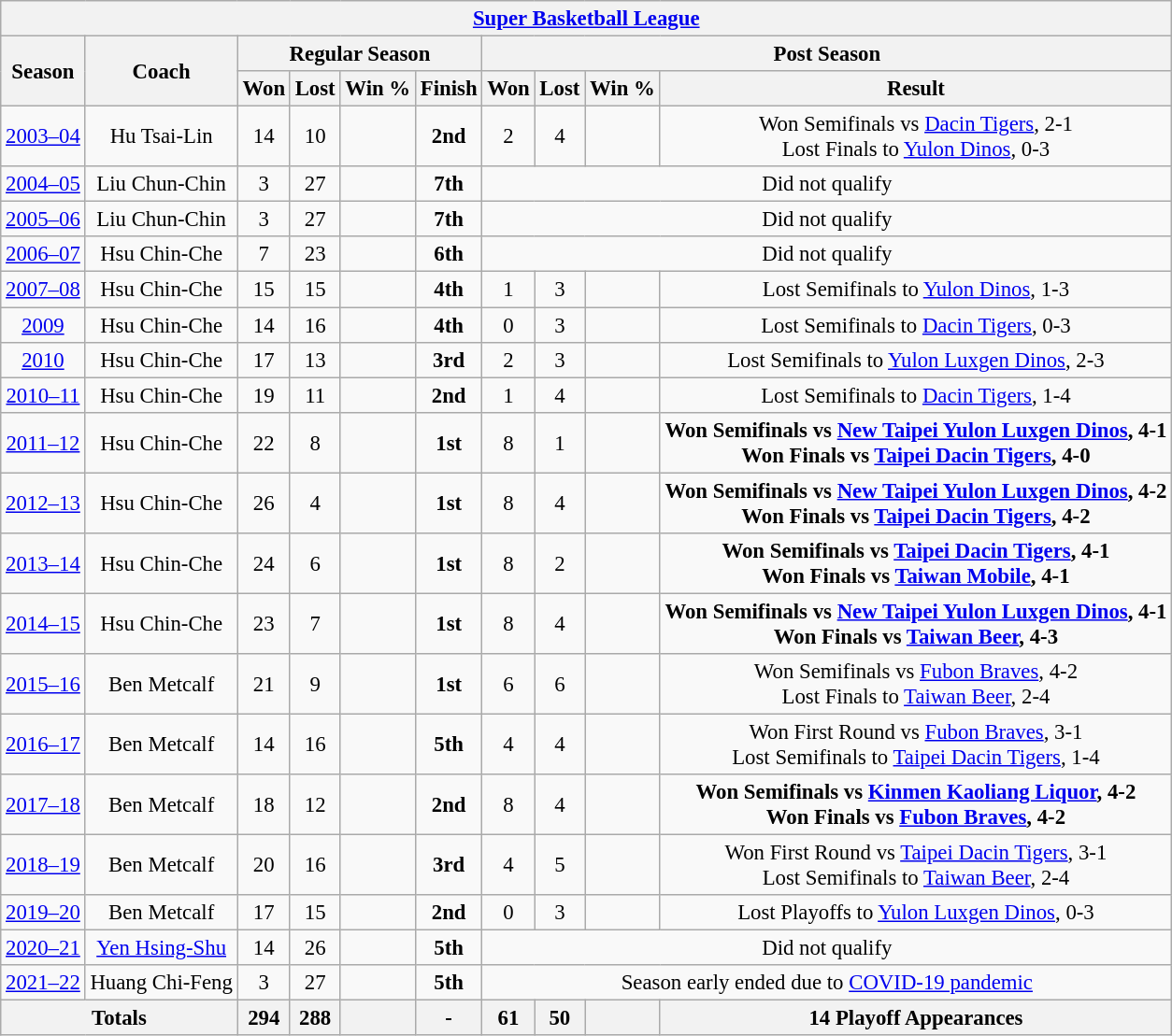<table class="wikitable" style="font-size: 95%; text-align:center;">
<tr>
<th colspan="10"><a href='#'>Super Basketball League</a></th>
</tr>
<tr>
<th rowspan="2">Season</th>
<th rowspan="2">Coach</th>
<th colspan="4">Regular Season</th>
<th colspan="4">Post Season</th>
</tr>
<tr>
<th>Won</th>
<th>Lost</th>
<th>Win %</th>
<th>Finish</th>
<th>Won</th>
<th>Lost</th>
<th>Win %</th>
<th>Result</th>
</tr>
<tr>
<td><a href='#'>2003–04</a></td>
<td>Hu Tsai-Lin</td>
<td>14</td>
<td>10</td>
<td></td>
<td><strong>2nd</strong></td>
<td>2</td>
<td>4</td>
<td></td>
<td>Won Semifinals vs <a href='#'>Dacin Tigers</a>, 2-1<br>Lost Finals to <a href='#'>Yulon Dinos</a>, 0-3</td>
</tr>
<tr>
<td><a href='#'>2004–05</a></td>
<td>Liu Chun-Chin</td>
<td>3</td>
<td>27</td>
<td></td>
<td><strong>7th</strong></td>
<td colspan=4>Did not qualify</td>
</tr>
<tr>
<td><a href='#'>2005–06</a></td>
<td>Liu Chun-Chin</td>
<td>3</td>
<td>27</td>
<td></td>
<td><strong>7th</strong></td>
<td colspan=4>Did not qualify</td>
</tr>
<tr>
<td><a href='#'>2006–07</a></td>
<td>Hsu Chin-Che</td>
<td>7</td>
<td>23</td>
<td></td>
<td><strong>6th</strong></td>
<td colspan=4>Did not qualify</td>
</tr>
<tr>
<td><a href='#'>2007–08</a></td>
<td>Hsu Chin-Che</td>
<td>15</td>
<td>15</td>
<td></td>
<td><strong>4th</strong></td>
<td>1</td>
<td>3</td>
<td></td>
<td>Lost Semifinals to <a href='#'>Yulon Dinos</a>, 1-3</td>
</tr>
<tr>
<td><a href='#'>2009</a></td>
<td>Hsu Chin-Che</td>
<td>14</td>
<td>16</td>
<td></td>
<td><strong>4th</strong></td>
<td>0</td>
<td>3</td>
<td></td>
<td>Lost Semifinals to <a href='#'>Dacin Tigers</a>, 0-3</td>
</tr>
<tr>
<td><a href='#'>2010</a></td>
<td>Hsu Chin-Che</td>
<td>17</td>
<td>13</td>
<td></td>
<td><strong>3rd</strong></td>
<td>2</td>
<td>3</td>
<td></td>
<td>Lost Semifinals to <a href='#'>Yulon Luxgen Dinos</a>, 2-3</td>
</tr>
<tr>
<td><a href='#'>2010–11</a></td>
<td>Hsu Chin-Che</td>
<td>19</td>
<td>11</td>
<td></td>
<td><strong>2nd</strong></td>
<td>1</td>
<td>4</td>
<td></td>
<td>Lost Semifinals to <a href='#'>Dacin Tigers</a>, 1-4</td>
</tr>
<tr>
<td><a href='#'>2011–12</a></td>
<td>Hsu Chin-Che</td>
<td>22</td>
<td>8</td>
<td></td>
<td><strong>1st</strong></td>
<td>8</td>
<td>1</td>
<td></td>
<td><strong>Won Semifinals vs <a href='#'>New Taipei Yulon Luxgen Dinos</a>, 4-1<br>Won Finals vs <a href='#'>Taipei Dacin Tigers</a>, 4-0</strong></td>
</tr>
<tr>
<td><a href='#'>2012–13</a></td>
<td>Hsu Chin-Che</td>
<td>26</td>
<td>4</td>
<td></td>
<td><strong>1st</strong></td>
<td>8</td>
<td>4</td>
<td></td>
<td><strong>Won Semifinals vs <a href='#'>New Taipei Yulon Luxgen Dinos</a>, 4-2<br>Won Finals vs <a href='#'>Taipei Dacin Tigers</a>, 4-2</strong></td>
</tr>
<tr>
<td><a href='#'>2013–14</a></td>
<td>Hsu Chin-Che</td>
<td>24</td>
<td>6</td>
<td></td>
<td><strong>1st</strong></td>
<td>8</td>
<td>2</td>
<td></td>
<td><strong>Won Semifinals vs <a href='#'>Taipei Dacin Tigers</a>, 4-1<br>Won Finals vs <a href='#'>Taiwan Mobile</a>, 4-1</strong></td>
</tr>
<tr>
<td><a href='#'>2014–15</a></td>
<td>Hsu Chin-Che</td>
<td>23</td>
<td>7</td>
<td></td>
<td><strong>1st</strong></td>
<td>8</td>
<td>4</td>
<td></td>
<td><strong>Won Semifinals vs <a href='#'>New Taipei Yulon Luxgen Dinos</a>, 4-1<br>Won Finals vs <a href='#'>Taiwan Beer</a>, 4-3</strong></td>
</tr>
<tr>
<td><a href='#'>2015–16</a></td>
<td>Ben Metcalf</td>
<td>21</td>
<td>9</td>
<td></td>
<td><strong>1st</strong></td>
<td>6</td>
<td>6</td>
<td></td>
<td>Won Semifinals vs <a href='#'>Fubon Braves</a>, 4-2<br>Lost Finals to <a href='#'>Taiwan Beer</a>, 2-4</td>
</tr>
<tr>
<td><a href='#'>2016–17</a></td>
<td>Ben Metcalf</td>
<td>14</td>
<td>16</td>
<td></td>
<td><strong>5th</strong></td>
<td>4</td>
<td>4</td>
<td></td>
<td>Won First Round vs <a href='#'>Fubon Braves</a>, 3-1<br>Lost Semifinals to <a href='#'>Taipei Dacin Tigers</a>, 1-4</td>
</tr>
<tr>
<td><a href='#'>2017–18</a></td>
<td>Ben Metcalf</td>
<td>18</td>
<td>12</td>
<td></td>
<td><strong>2nd</strong></td>
<td>8</td>
<td>4</td>
<td></td>
<td><strong>Won Semifinals vs <a href='#'>Kinmen Kaoliang Liquor</a>, 4-2<br>Won Finals vs <a href='#'>Fubon Braves</a>, 4-2</strong></td>
</tr>
<tr>
<td><a href='#'>2018–19</a></td>
<td>Ben Metcalf</td>
<td>20</td>
<td>16</td>
<td></td>
<td><strong>3rd</strong></td>
<td>4</td>
<td>5</td>
<td></td>
<td>Won First Round vs <a href='#'>Taipei Dacin Tigers</a>, 3-1<br>Lost Semifinals to <a href='#'>Taiwan Beer</a>, 2-4</td>
</tr>
<tr>
<td><a href='#'>2019–20</a></td>
<td>Ben Metcalf</td>
<td>17</td>
<td>15</td>
<td></td>
<td><strong>2nd</strong></td>
<td>0</td>
<td>3</td>
<td></td>
<td>Lost Playoffs to <a href='#'>Yulon Luxgen Dinos</a>, 0-3</td>
</tr>
<tr>
<td><a href='#'>2020–21</a></td>
<td><a href='#'>Yen Hsing-Shu</a></td>
<td>14</td>
<td>26</td>
<td></td>
<td><strong>5th</strong></td>
<td colspan=4>Did not qualify</td>
</tr>
<tr>
<td><a href='#'>2021–22</a></td>
<td>Huang Chi-Feng</td>
<td>3</td>
<td>27</td>
<td></td>
<td><strong>5th</strong></td>
<td colspan=4>Season early ended due to <a href='#'>COVID-19 pandemic</a></td>
</tr>
<tr>
<th colspan="2">Totals</th>
<th>294</th>
<th>288</th>
<th></th>
<th>-</th>
<th>61</th>
<th>50</th>
<th></th>
<th>14 Playoff Appearances</th>
</tr>
</table>
